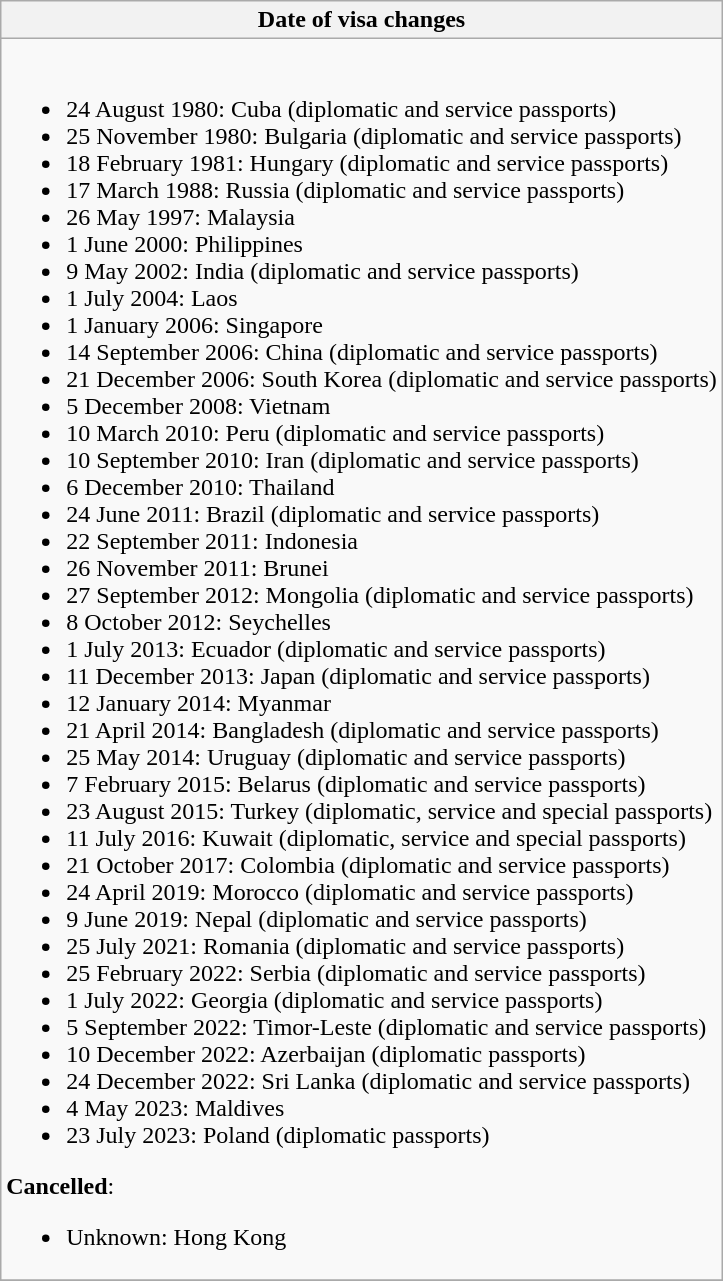<table class="wikitable collapsible collapsed">
<tr>
<th style="width:100%;";">Date of visa changes</th>
</tr>
<tr>
<td><br><ul><li>24 August 1980: Cuba (diplomatic and service passports)</li><li>25 November 1980: Bulgaria (diplomatic and service passports)</li><li>18 February 1981: Hungary (diplomatic and service passports)</li><li>17 March 1988: Russia (diplomatic and service passports)</li><li>26 May 1997: Malaysia</li><li>1 June 2000: Philippines</li><li>9 May 2002: India (diplomatic and service passports)</li><li>1 July 2004: Laos</li><li>1 January 2006: Singapore</li><li>14 September 2006: China (diplomatic and service passports)</li><li>21 December 2006: South Korea (diplomatic and service passports)</li><li>5 December 2008: Vietnam</li><li>10 March 2010: Peru (diplomatic and service passports)</li><li>10 September 2010: Iran (diplomatic and service passports)</li><li>6 December 2010: Thailand</li><li>24 June 2011: Brazil (diplomatic and service passports)</li><li>22 September 2011: Indonesia</li><li>26 November 2011: Brunei</li><li>27 September 2012: Mongolia (diplomatic and service passports)</li><li>8 October 2012: Seychelles</li><li>1 July 2013: Ecuador (diplomatic and service passports)</li><li>11 December 2013: Japan (diplomatic and service passports)</li><li>12 January 2014: Myanmar</li><li>21 April 2014: Bangladesh (diplomatic and service passports)</li><li>25 May 2014: Uruguay (diplomatic and service passports)</li><li>7 February 2015: Belarus (diplomatic and service passports)</li><li>23 August 2015: Turkey (diplomatic, service and special passports)</li><li>11 July 2016: Kuwait (diplomatic, service and special passports)</li><li>21 October 2017: Colombia (diplomatic and service passports)</li><li>24 April 2019: Morocco (diplomatic and service passports)</li><li>9 June 2019: Nepal (diplomatic and service passports)</li><li>25 July 2021: Romania (diplomatic and service passports)</li><li>25 February 2022: Serbia (diplomatic and service passports)</li><li>1 July 2022: Georgia (diplomatic and service passports)</li><li>5 September 2022: Timor-Leste (diplomatic and service passports)</li><li>10 December 2022: Azerbaijan (diplomatic passports)</li><li>24 December 2022: Sri Lanka (diplomatic and service passports)</li><li>4 May 2023: Maldives</li><li>23 July 2023: Poland (diplomatic passports)</li></ul><strong>Cancelled</strong>:<ul><li>Unknown: Hong Kong</li></ul></td>
</tr>
<tr>
</tr>
</table>
